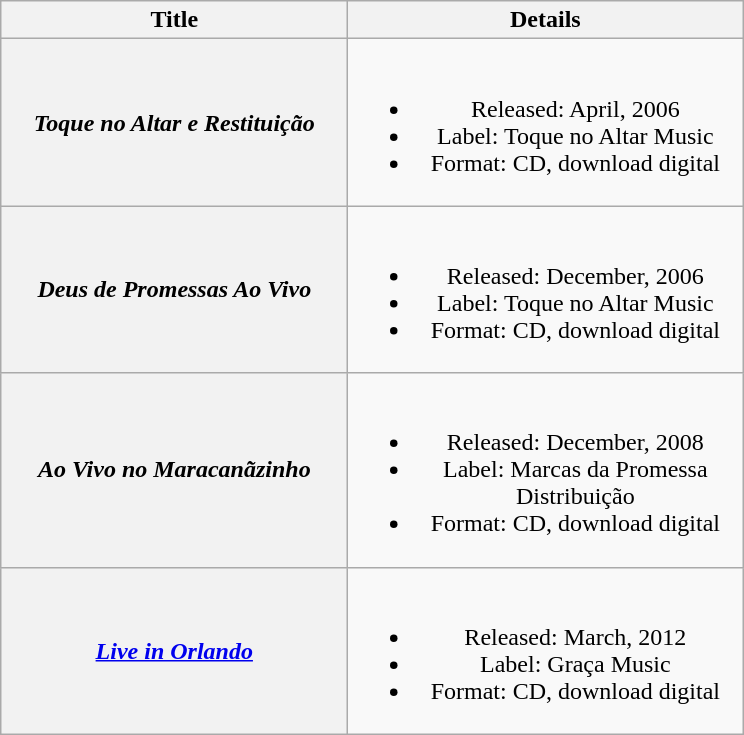<table class="wikitable plainrowheaders" style="text-align:center;">
<tr>
<th scope="col" style="width:14em;">Title</th>
<th scope="col" style="width:16em;">Details</th>
</tr>
<tr>
<th scope="row"><em>Toque no Altar e Restituição</em></th>
<td><br><ul><li>Released: April, 2006</li><li>Label: Toque no Altar Music</li><li>Format: CD, download digital</li></ul></td>
</tr>
<tr>
<th scope="row"><em>Deus de Promessas Ao Vivo</em></th>
<td><br><ul><li>Released: December, 2006</li><li>Label:  Toque no Altar Music</li><li>Format: CD, download digital</li></ul></td>
</tr>
<tr>
<th scope="row"><em>Ao Vivo no Maracanãzinho</em></th>
<td><br><ul><li>Released: December, 2008</li><li>Label:  Marcas da Promessa Distribuição</li><li>Format: CD, download digital</li></ul></td>
</tr>
<tr>
<th scope="row"><em><a href='#'>Live in Orlando</a></em></th>
<td><br><ul><li>Released: March, 2012</li><li>Label: Graça Music</li><li>Format: CD, download digital</li></ul></td>
</tr>
</table>
